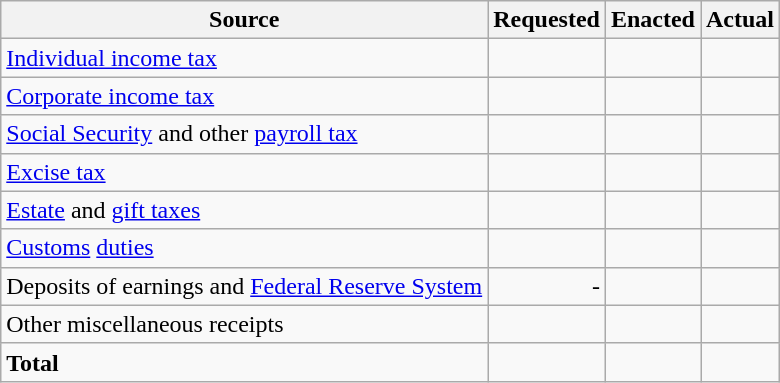<table class="wikitable sortable">
<tr>
<th>Source</th>
<th>Requested</th>
<th>Enacted</th>
<th>Actual</th>
</tr>
<tr>
<td><a href='#'>Individual income tax</a></td>
<td style="text-align:right"></td>
<td style="text-align:right"></td>
<td style="text-align:right"></td>
</tr>
<tr>
<td><a href='#'>Corporate income tax</a></td>
<td style="text-align:right"></td>
<td style="text-align:right"></td>
<td style="text-align:right"></td>
</tr>
<tr>
<td><a href='#'>Social Security</a> and other <a href='#'>payroll tax</a></td>
<td style="text-align:right"></td>
<td style="text-align:right"></td>
<td style="text-align:right"></td>
</tr>
<tr>
<td><a href='#'>Excise tax</a></td>
<td style="text-align:right"></td>
<td style="text-align:right"></td>
<td style="text-align:right"></td>
</tr>
<tr>
<td><a href='#'>Estate</a> and <a href='#'>gift taxes</a></td>
<td style="text-align:right"></td>
<td style="text-align:right"></td>
<td style="text-align:right"></td>
</tr>
<tr>
<td><a href='#'>Customs</a> <a href='#'>duties</a></td>
<td style="text-align:right"></td>
<td style="text-align:right"></td>
<td style="text-align:right"></td>
</tr>
<tr>
<td>Deposits of earnings and <a href='#'>Federal Reserve System</a></td>
<td style="text-align:right">-</td>
<td style="text-align:right"></td>
<td style="text-align:right"></td>
</tr>
<tr>
<td>Other miscellaneous receipts</td>
<td style="text-align:right"></td>
<td style="text-align:right"></td>
<td style="text-align:right"></td>
</tr>
<tr class="sortbottom">
<td><strong>Total</strong></td>
<td style="text-align:right"><strong></strong></td>
<td style="text-align:right"><strong></strong></td>
<td style="text-align:right"><strong></strong></td>
</tr>
</table>
